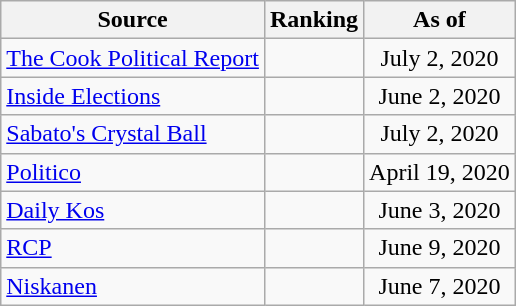<table class="wikitable" style="text-align:center">
<tr>
<th>Source</th>
<th>Ranking</th>
<th>As of</th>
</tr>
<tr>
<td align=left><a href='#'>The Cook Political Report</a></td>
<td></td>
<td>July 2, 2020</td>
</tr>
<tr>
<td align=left><a href='#'>Inside Elections</a></td>
<td></td>
<td>June 2, 2020</td>
</tr>
<tr>
<td align=left><a href='#'>Sabato's Crystal Ball</a></td>
<td></td>
<td>July 2, 2020</td>
</tr>
<tr>
<td align="left"><a href='#'>Politico</a></td>
<td></td>
<td>April 19, 2020</td>
</tr>
<tr>
<td align="left"><a href='#'>Daily Kos</a></td>
<td></td>
<td>June 3, 2020</td>
</tr>
<tr>
<td align="left"><a href='#'>RCP</a></td>
<td></td>
<td>June 9, 2020</td>
</tr>
<tr>
<td align="left"><a href='#'>Niskanen</a></td>
<td></td>
<td>June 7, 2020</td>
</tr>
</table>
